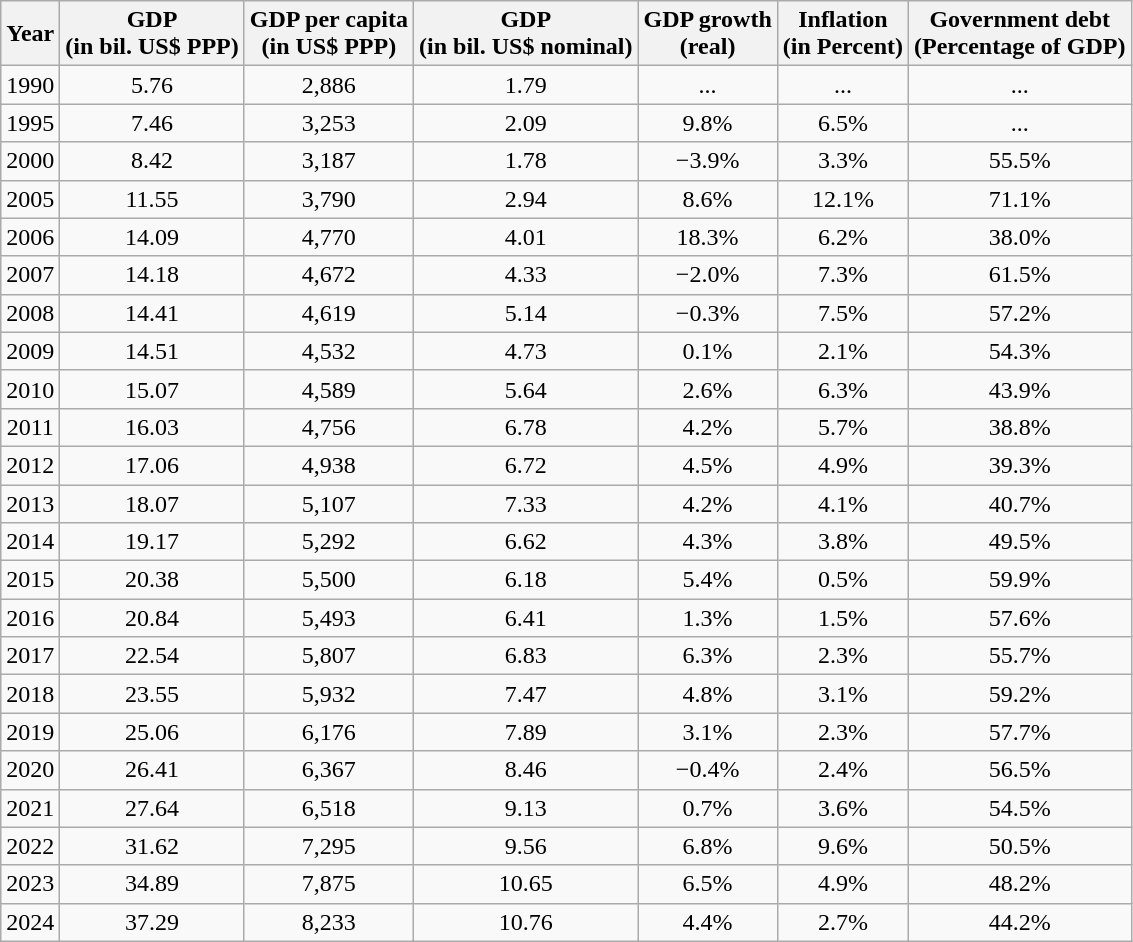<table class="wikitable" style="text-align:center; vertical-align:middle;">
<tr style="font-weight:bold;">
<th>Year</th>
<th>GDP<br>(in bil. US$ PPP)</th>
<th>GDP per capita<br>(in US$ PPP)</th>
<th>GDP<br>(in bil. US$ nominal)</th>
<th>GDP growth<br>(real)</th>
<th>Inflation<br>(in Percent)</th>
<th>Government debt<br>(Percentage of GDP)</th>
</tr>
<tr>
<td>1990</td>
<td>5.76</td>
<td>2,886</td>
<td>1.79</td>
<td>...</td>
<td>...</td>
<td>...</td>
</tr>
<tr>
<td>1995</td>
<td>7.46</td>
<td>3,253</td>
<td>2.09</td>
<td>9.8%</td>
<td>6.5%</td>
<td>...</td>
</tr>
<tr>
<td>2000</td>
<td>8.42</td>
<td>3,187</td>
<td>1.78</td>
<td>−3.9%</td>
<td>3.3%</td>
<td>55.5%</td>
</tr>
<tr>
<td>2005</td>
<td>11.55</td>
<td>3,790</td>
<td>2.94</td>
<td>8.6%</td>
<td>12.1%</td>
<td>71.1%</td>
</tr>
<tr>
<td>2006</td>
<td>14.09</td>
<td>4,770</td>
<td>4.01</td>
<td>18.3%</td>
<td>6.2%</td>
<td>38.0%</td>
</tr>
<tr>
<td>2007</td>
<td>14.18</td>
<td>4,672</td>
<td>4.33</td>
<td>−2.0%</td>
<td>7.3%</td>
<td>61.5%</td>
</tr>
<tr>
<td>2008</td>
<td>14.41</td>
<td>4,619</td>
<td>5.14</td>
<td>−0.3%</td>
<td>7.5%</td>
<td>57.2%</td>
</tr>
<tr>
<td>2009</td>
<td>14.51</td>
<td>4,532</td>
<td>4.73</td>
<td>0.1%</td>
<td>2.1%</td>
<td>54.3%</td>
</tr>
<tr>
<td>2010</td>
<td>15.07</td>
<td>4,589</td>
<td>5.64</td>
<td>2.6%</td>
<td>6.3%</td>
<td>43.9%</td>
</tr>
<tr>
<td>2011</td>
<td>16.03</td>
<td>4,756</td>
<td>6.78</td>
<td>4.2%</td>
<td>5.7%</td>
<td>38.8%</td>
</tr>
<tr>
<td>2012</td>
<td>17.06</td>
<td>4,938</td>
<td>6.72</td>
<td>4.5%</td>
<td>4.9%</td>
<td>39.3%</td>
</tr>
<tr>
<td>2013</td>
<td>18.07</td>
<td>5,107</td>
<td>7.33</td>
<td>4.2%</td>
<td>4.1%</td>
<td>40.7%</td>
</tr>
<tr>
<td>2014</td>
<td>19.17</td>
<td>5,292</td>
<td>6.62</td>
<td>4.3%</td>
<td>3.8%</td>
<td>49.5%</td>
</tr>
<tr>
<td>2015</td>
<td>20.38</td>
<td>5,500</td>
<td>6.18</td>
<td>5.4%</td>
<td>0.5%</td>
<td>59.9%</td>
</tr>
<tr>
<td>2016</td>
<td>20.84</td>
<td>5,493</td>
<td>6.41</td>
<td>1.3%</td>
<td>1.5%</td>
<td>57.6%</td>
</tr>
<tr>
<td>2017</td>
<td>22.54</td>
<td>5,807</td>
<td>6.83</td>
<td>6.3%</td>
<td>2.3%</td>
<td>55.7%</td>
</tr>
<tr>
<td>2018</td>
<td>23.55</td>
<td>5,932</td>
<td>7.47</td>
<td>4.8%</td>
<td>3.1%</td>
<td>59.2%</td>
</tr>
<tr>
<td>2019</td>
<td>25.06</td>
<td>6,176</td>
<td>7.89</td>
<td>3.1%</td>
<td>2.3%</td>
<td>57.7%</td>
</tr>
<tr>
<td>2020</td>
<td>26.41</td>
<td>6,367</td>
<td>8.46</td>
<td>−0.4%</td>
<td>2.4%</td>
<td>56.5%</td>
</tr>
<tr>
<td>2021</td>
<td>27.64</td>
<td>6,518</td>
<td>9.13</td>
<td>0.7%</td>
<td>3.6%</td>
<td>54.5%</td>
</tr>
<tr>
<td>2022</td>
<td>31.62</td>
<td>7,295</td>
<td>9.56</td>
<td>6.8%</td>
<td>9.6%</td>
<td>50.5%</td>
</tr>
<tr>
<td>2023</td>
<td>34.89</td>
<td>7,875</td>
<td>10.65</td>
<td>6.5%</td>
<td>4.9%</td>
<td>48.2%</td>
</tr>
<tr>
<td>2024</td>
<td>37.29</td>
<td>8,233</td>
<td>10.76</td>
<td>4.4%</td>
<td>2.7%</td>
<td>44.2%</td>
</tr>
</table>
